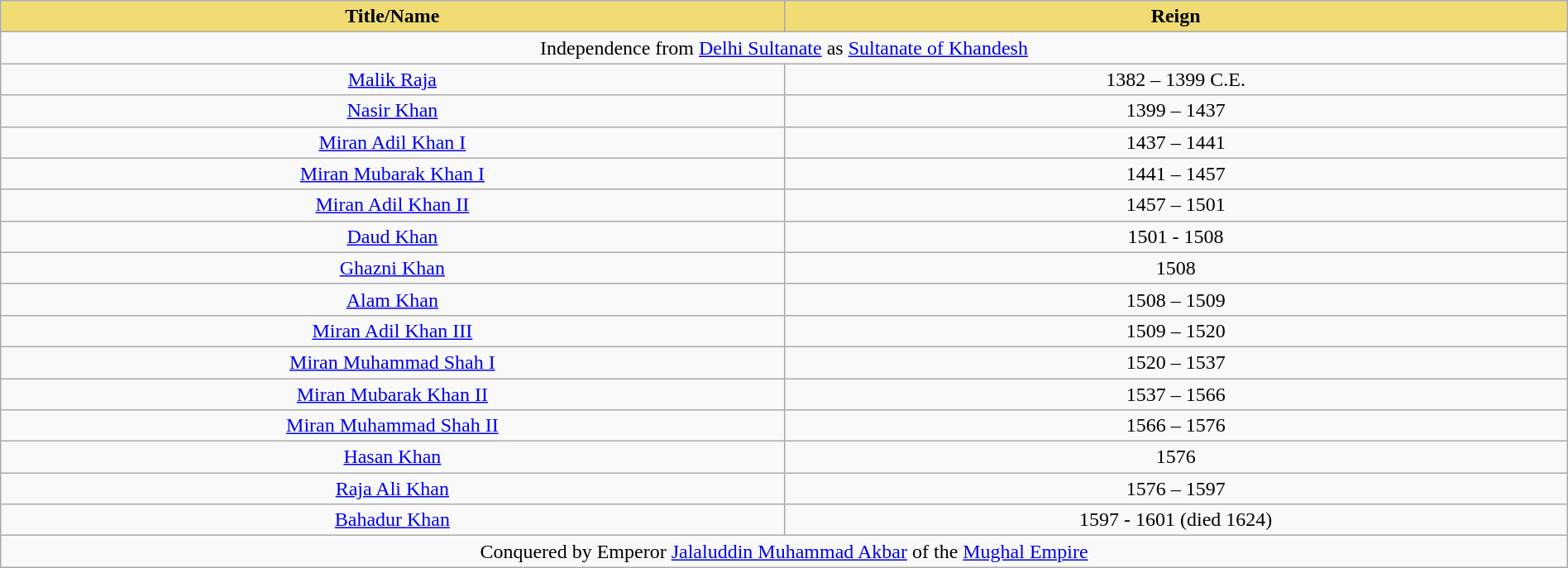<table width=100% class="wikitable">
<tr>
<th style="background-color:#F0DC72" width=22%>Title/Name</th>
<th style="background-color:#F0DC72" width=22%>Reign </th>
</tr>
<tr>
<td colspan=4 align="middle">Independence from <a href='#'>Delhi Sultanate</a> as <a href='#'>Sultanate of Khandesh</a></td>
</tr>
<tr>
<td align="center"><a href='#'>Malik Raja</a> <br> <small></small></td>
<td align="center">1382 – 1399 C.E.</td>
</tr>
<tr>
<td align="center"><a href='#'>Nasir Khan</a> <br> <small> </small></td>
<td align="center">1399 – 1437</td>
</tr>
<tr>
<td align="center"><a href='#'>Miran Adil Khan I</a> <br> <small></small></td>
<td align="center">1437 – 1441</td>
</tr>
<tr>
<td align="center"><a href='#'>Miran Mubarak Khan I</a> <br> <small></small></td>
<td align="center">1441 – 1457</td>
</tr>
<tr>
<td align="center"><a href='#'>Miran Adil Khan II</a> <br> <small></small></td>
<td align="center">1457 – 1501</td>
</tr>
<tr>
<td align="center"><a href='#'>Daud Khan</a> <br> <small></small></td>
<td align="center">1501 - 1508</td>
</tr>
<tr>
<td align="center"><a href='#'>Ghazni Khan</a> <br> <small></small></td>
<td align="center">1508</td>
</tr>
<tr>
<td align="center"><a href='#'>Alam Khan</a> <br> <small></small></td>
<td align="center">1508 – 1509</td>
</tr>
<tr>
<td align="center"><a href='#'>Miran Adil Khan III</a> <br> <small></small></td>
<td align="center">1509 – 1520</td>
</tr>
<tr>
<td align="center"><a href='#'>Miran Muhammad Shah I</a> <br> <small></small></td>
<td align="center">1520 – 1537</td>
</tr>
<tr>
<td align="center"><a href='#'>Miran Mubarak Khan II</a> <br> <small></small></td>
<td align="center">1537 – 1566</td>
</tr>
<tr>
<td align="center"><a href='#'>Miran Muhammad Shah II</a> <br> <small></small></td>
<td align="center">1566 – 1576</td>
</tr>
<tr>
<td align="center"><a href='#'>Hasan Khan</a> <br> <small></small></td>
<td align="center">1576</td>
</tr>
<tr>
<td align="center"><a href='#'>Raja Ali Khan</a> <br><small></small></td>
<td align="center">1576 – 1597</td>
</tr>
<tr>
<td align="center"><a href='#'>Bahadur Khan</a> <br><small></small></td>
<td align="center">1597 - 1601 (died 1624)</td>
</tr>
<tr>
<td colspan=4 align="middle">Conquered by Emperor <a href='#'>Jalaluddin Muhammad Akbar</a> of the <a href='#'>Mughal Empire</a></td>
</tr>
</table>
